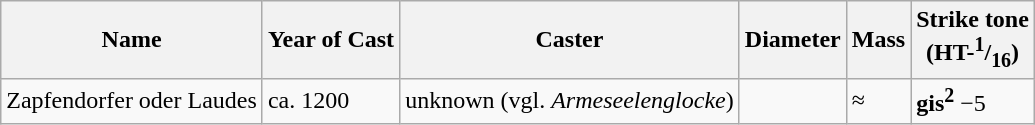<table class="wikitable">
<tr>
<th>Name</th>
<th>Year of Cast</th>
<th>Caster</th>
<th>Diameter</th>
<th>Mass</th>
<th>Strike tone<br>(HT-<sup>1</sup>/<sub>16</sub>)</th>
</tr>
<tr>
<td>Zapfendorfer oder Laudes</td>
<td>ca. 1200</td>
<td>unknown (vgl. <em>Armeseelenglocke</em>)</td>
<td></td>
<td>≈</td>
<td><strong>gis<sup>2</sup></strong> −5</td>
</tr>
</table>
